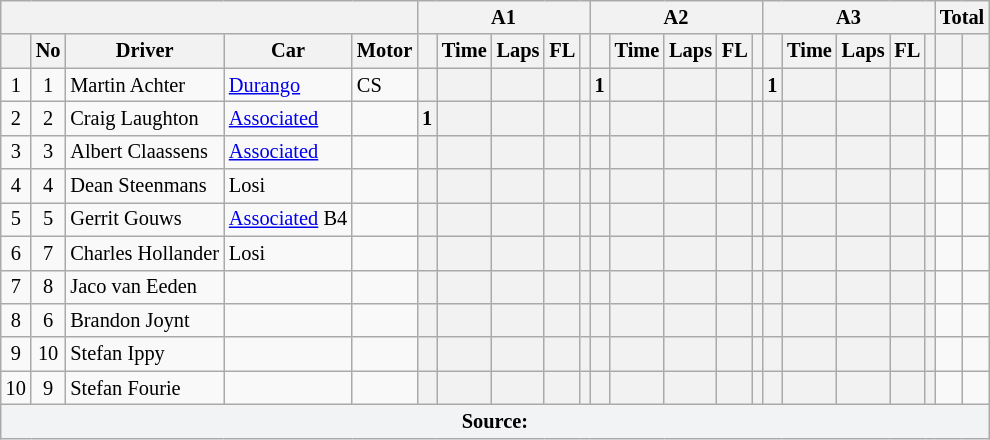<table class="wikitable" style="font-size:85%;">
<tr>
<th colspan="5"></th>
<th colspan="5" style="text-align:center;">A1</th>
<th colspan="5" style="text-align:center;">A2</th>
<th colspan="5" style="text-align:center;">A3</th>
<th colspan="2" align="center">Total</th>
</tr>
<tr>
<th style="text-align:center;"></th>
<th style="text-align:center;">No</th>
<th style="text-align:center;">Driver</th>
<th style="text-align:center;">Car</th>
<th style="text-align:center;">Motor</th>
<th style="text-align:center;"></th>
<th style="text-align:center;">Time</th>
<th style="text-align:center;">Laps</th>
<th style="text-align:center;">FL</th>
<th style="text-align:center;"></th>
<th style="text-align:center;"></th>
<th style="text-align:center;">Time</th>
<th style="text-align:center;">Laps</th>
<th style="text-align:center;">FL</th>
<th style="text-align:center;"></th>
<th style="text-align:center;"></th>
<th style="text-align:center;">Time</th>
<th style="text-align:center;">Laps</th>
<th style="text-align:center;">FL</th>
<th style="text-align:center;"></th>
<th align="center"></th>
<th align="center"></th>
</tr>
<tr>
<td style="text-align:center;">1</td>
<td style="text-align:center;">1</td>
<td> Martin Achter</td>
<td><a href='#'>Durango</a></td>
<td>CS</td>
<th style="text-align:center;"></th>
<th style="text-align:center;"></th>
<th style="text-align:center;"></th>
<th style="text-align:center;"></th>
<th style="text-align:center;"></th>
<th style="text-align:center;">1</th>
<th style="text-align:center;"></th>
<th style="text-align:center;"></th>
<th style="text-align:center;"></th>
<th style="text-align:center;"></th>
<th style="text-align:center;">1</th>
<th style="text-align:center;"></th>
<th style="text-align:center;"></th>
<th style="text-align:center;"></th>
<th style="text-align:center;"></th>
<td align="center"></td>
<td align="center"></td>
</tr>
<tr>
<td style="text-align:center;">2</td>
<td style="text-align:center;">2</td>
<td> Craig Laughton</td>
<td><a href='#'>Associated</a></td>
<td></td>
<th style="text-align:center;">1</th>
<th style="text-align:center;"></th>
<th style="text-align:center;"></th>
<th style="text-align:center;"></th>
<th style="text-align:center;"></th>
<th style="text-align:center;"></th>
<th style="text-align:center;"></th>
<th style="text-align:center;"></th>
<th style="text-align:center;"></th>
<th style="text-align:center;"></th>
<th style="text-align:center;"></th>
<th style="text-align:center;"></th>
<th style="text-align:center;"></th>
<th style="text-align:center;"></th>
<th style="text-align:center;"></th>
<td align="center"></td>
<td align="center"></td>
</tr>
<tr>
<td style="text-align:center;">3</td>
<td style="text-align:center;">3</td>
<td> Albert Claassens</td>
<td><a href='#'>Associated</a></td>
<td></td>
<th style="text-align:center;"></th>
<th style="text-align:center;"></th>
<th style="text-align:center;"></th>
<th style="text-align:center;"></th>
<th style="text-align:center;"></th>
<th style="text-align:center;"></th>
<th style="text-align:center;"></th>
<th style="text-align:center;"></th>
<th style="text-align:center;"></th>
<th style="text-align:center;"></th>
<th style="text-align:center;"></th>
<th style="text-align:center;"></th>
<th style="text-align:center;"></th>
<th style="text-align:center;"></th>
<th style="text-align:center;"></th>
<td align="center"></td>
<td align="center"></td>
</tr>
<tr>
<td style="text-align:center;">4</td>
<td style="text-align:center;">4</td>
<td> Dean Steenmans</td>
<td>Losi</td>
<td></td>
<th style="text-align:center;"></th>
<th style="text-align:center;"></th>
<th style="text-align:center;"></th>
<th style="text-align:center;"></th>
<th style="text-align:center;"></th>
<th style="text-align:center;"></th>
<th style="text-align:center;"></th>
<th style="text-align:center;"></th>
<th style="text-align:center;"></th>
<th style="text-align:center;"></th>
<th style="text-align:center;"></th>
<th style="text-align:center;"></th>
<th style="text-align:center;"></th>
<th style="text-align:center;"></th>
<th style="text-align:center;"></th>
<td align="center"></td>
<td align="center"></td>
</tr>
<tr>
<td style="text-align:center;">5</td>
<td style="text-align:center;">5</td>
<td> Gerrit Gouws</td>
<td><a href='#'>Associated</a> B4</td>
<td></td>
<th style="text-align:center;"></th>
<th style="text-align:center;"></th>
<th style="text-align:center;"></th>
<th style="text-align:center;"></th>
<th style="text-align:center;"></th>
<th style="text-align:center;"></th>
<th style="text-align:center;"></th>
<th style="text-align:center;"></th>
<th style="text-align:center;"></th>
<th style="text-align:center;"></th>
<th style="text-align:center;"></th>
<th style="text-align:center;"></th>
<th style="text-align:center;"></th>
<th style="text-align:center;"></th>
<th style="text-align:center;"></th>
<td align="center"></td>
<td align="center"></td>
</tr>
<tr>
<td style="text-align:center;">6</td>
<td style="text-align:center;">7</td>
<td> Charles Hollander</td>
<td>Losi</td>
<td></td>
<th style="text-align:center;"></th>
<th style="text-align:center;"></th>
<th style="text-align:center;"></th>
<th style="text-align:center;"></th>
<th style="text-align:center;"></th>
<th style="text-align:center;"></th>
<th style="text-align:center;"></th>
<th style="text-align:center;"></th>
<th style="text-align:center;"></th>
<th style="text-align:center;"></th>
<th style="text-align:center;"></th>
<th style="text-align:center;"></th>
<th style="text-align:center;"></th>
<th style="text-align:center;"></th>
<th style="text-align:center;"></th>
<td align="center"></td>
<td align="center"></td>
</tr>
<tr>
<td style="text-align:center;">7</td>
<td style="text-align:center;">8</td>
<td> Jaco van Eeden</td>
<td></td>
<td></td>
<th style="text-align:center;"></th>
<th style="text-align:center;"></th>
<th style="text-align:center;"></th>
<th style="text-align:center;"></th>
<th style="text-align:center;"></th>
<th style="text-align:center;"></th>
<th style="text-align:center;"></th>
<th style="text-align:center;"></th>
<th style="text-align:center;"></th>
<th style="text-align:center;"></th>
<th style="text-align:center;"></th>
<th style="text-align:center;"></th>
<th style="text-align:center;"></th>
<th style="text-align:center;"></th>
<th style="text-align:center;"></th>
<td align="center"></td>
<td align="center"></td>
</tr>
<tr>
<td style="text-align:center;">8</td>
<td style="text-align:center;">6</td>
<td> Brandon Joynt</td>
<td></td>
<td></td>
<th style="text-align:center;"></th>
<th style="text-align:center;"></th>
<th style="text-align:center;"></th>
<th style="text-align:center;"></th>
<th style="text-align:center;"></th>
<th style="text-align:center;"></th>
<th style="text-align:center;"></th>
<th style="text-align:center;"></th>
<th style="text-align:center;"></th>
<th style="text-align:center;"></th>
<th style="text-align:center;"></th>
<th style="text-align:center;"></th>
<th style="text-align:center;"></th>
<th style="text-align:center;"></th>
<th style="text-align:center;"></th>
<td align="center"></td>
<td align="center"></td>
</tr>
<tr>
<td style="text-align:center;">9</td>
<td style="text-align:center;">10</td>
<td> Stefan Ippy</td>
<td></td>
<td></td>
<th style="text-align:center;"></th>
<th style="text-align:center;"></th>
<th style="text-align:center;"></th>
<th style="text-align:center;"></th>
<th style="text-align:center;"></th>
<th style="text-align:center;"></th>
<th style="text-align:center;"></th>
<th style="text-align:center;"></th>
<th style="text-align:center;"></th>
<th style="text-align:center;"></th>
<th style="text-align:center;"></th>
<th style="text-align:center;"></th>
<th style="text-align:center;"></th>
<th style="text-align:center;"></th>
<th style="text-align:center;"></th>
<td align="center"></td>
<td align="center"></td>
</tr>
<tr>
<td style="text-align:center;">10</td>
<td style="text-align:center;">9</td>
<td> Stefan Fourie</td>
<td></td>
<td></td>
<th style="text-align:center;"></th>
<th style="text-align:center;"></th>
<th style="text-align:center;"></th>
<th style="text-align:center;"></th>
<th style="text-align:center;"></th>
<th style="text-align:center;"></th>
<th style="text-align:center;"></th>
<th style="text-align:center;"></th>
<th style="text-align:center;"></th>
<th style="text-align:center;"></th>
<th style="text-align:center;"></th>
<th style="text-align:center;"></th>
<th style="text-align:center;"></th>
<th style="text-align:center;"></th>
<th style="text-align:center;"></th>
<td align="center"></td>
<td align="center"></td>
</tr>
<tr>
<th style="background:#f2f3f4;" colspan="22">Source:</th>
</tr>
</table>
